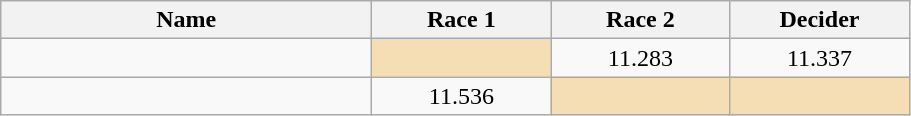<table class="wikitable sortable" style="text-align:center;">
<tr>
<th style="width:15em">Name</th>
<th style="width:7em">Race 1</th>
<th style="width:7em">Race 2</th>
<th style="width:7em">Decider</th>
</tr>
<tr>
<td align=left></td>
<td bgcolor=wheat></td>
<td>11.283</td>
<td>11.337</td>
</tr>
<tr>
<td align=left></td>
<td>11.536</td>
<td bgcolor=wheat></td>
<td bgcolor=wheat></td>
</tr>
</table>
